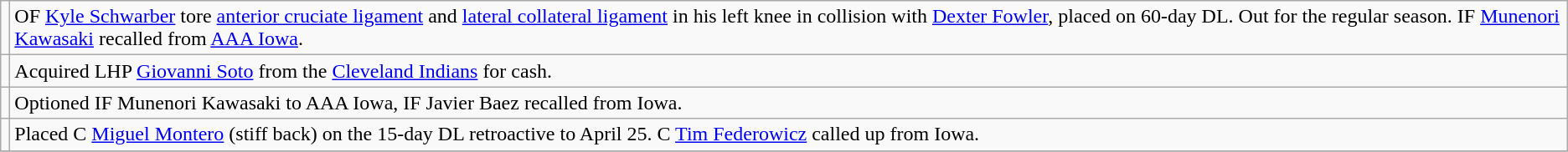<table class="wikitable">
<tr>
<td></td>
<td>OF <a href='#'>Kyle Schwarber</a> tore <a href='#'>anterior cruciate ligament</a> and <a href='#'>lateral collateral ligament</a> in his left knee in collision with <a href='#'>Dexter Fowler</a>, placed on 60-day DL. Out for the regular season. IF <a href='#'>Munenori Kawasaki</a> recalled from <a href='#'>AAA Iowa</a>.</td>
</tr>
<tr>
<td></td>
<td>Acquired LHP <a href='#'>Giovanni Soto</a> from the <a href='#'>Cleveland Indians</a> for cash.</td>
</tr>
<tr>
<td></td>
<td>Optioned IF Munenori Kawasaki to AAA Iowa, IF Javier Baez recalled from Iowa.</td>
</tr>
<tr>
<td></td>
<td>Placed C <a href='#'>Miguel Montero</a> (stiff back) on the 15-day DL retroactive to April 25. C <a href='#'>Tim Federowicz</a> called up from Iowa.</td>
</tr>
<tr>
</tr>
</table>
